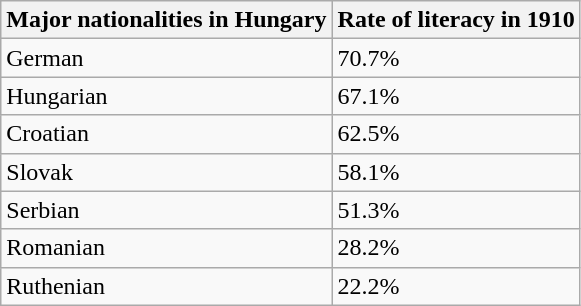<table class="wikitable">
<tr>
<th>Major nationalities in Hungary</th>
<th>Rate of literacy in 1910</th>
</tr>
<tr>
<td>German</td>
<td>70.7%</td>
</tr>
<tr>
<td>Hungarian</td>
<td>67.1%</td>
</tr>
<tr>
<td>Croatian</td>
<td>62.5%</td>
</tr>
<tr>
<td>Slovak</td>
<td>58.1%</td>
</tr>
<tr>
<td>Serbian</td>
<td>51.3%</td>
</tr>
<tr>
<td>Romanian</td>
<td>28.2%</td>
</tr>
<tr>
<td>Ruthenian</td>
<td>22.2%</td>
</tr>
</table>
